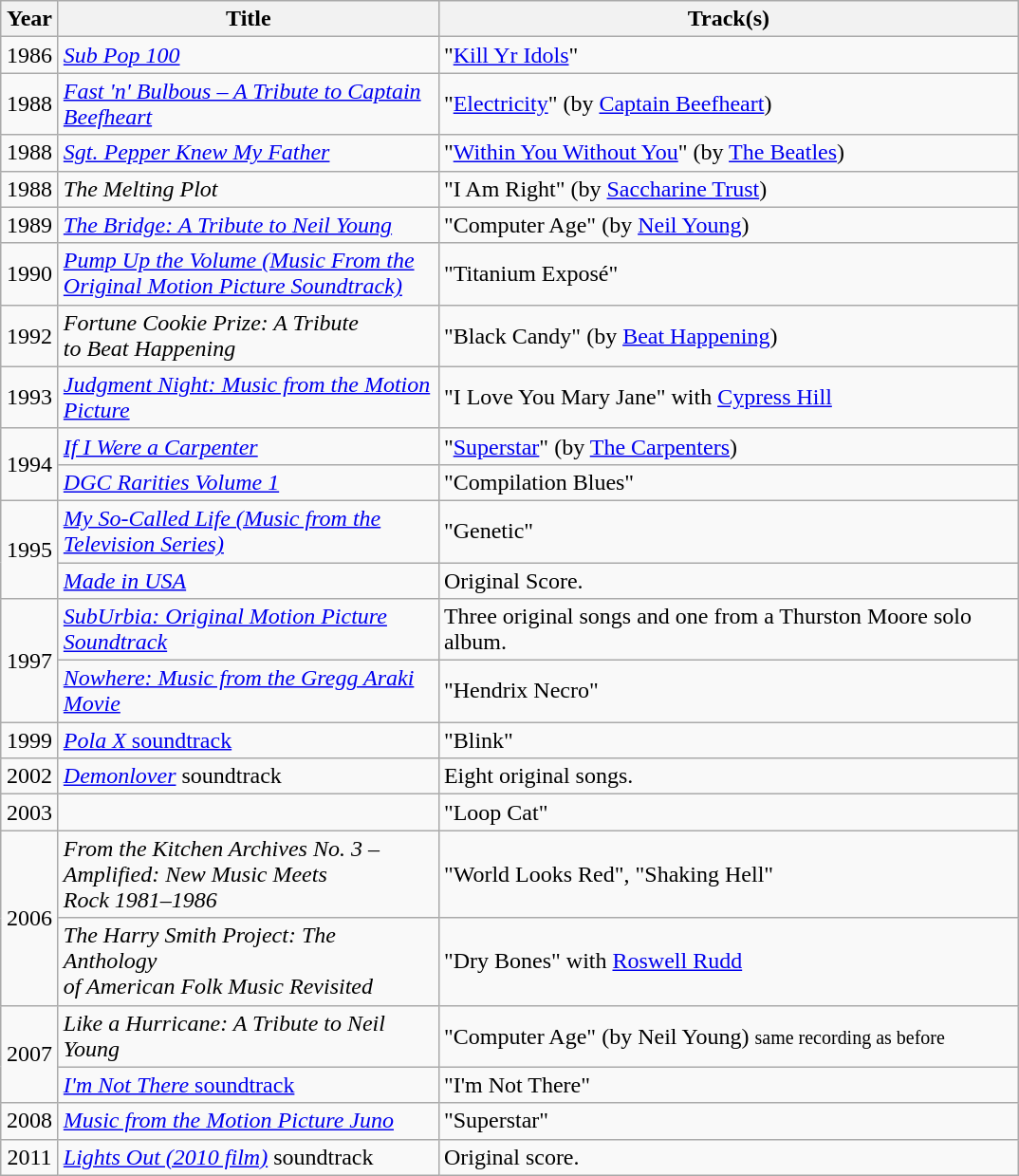<table class="wikitable">
<tr>
<th width="33">Year</th>
<th width="260">Title</th>
<th width="400">Track(s)</th>
</tr>
<tr>
<td align="center">1986</td>
<td><em><a href='#'>Sub Pop 100</a></em></td>
<td>"<a href='#'>Kill Yr Idols</a>"</td>
</tr>
<tr>
<td align="center">1988</td>
<td><em><a href='#'>Fast 'n' Bulbous – A Tribute to Captain Beefheart</a></em></td>
<td>"<a href='#'>Electricity</a>" (by <a href='#'>Captain Beefheart</a>)</td>
</tr>
<tr>
<td align="center">1988</td>
<td><em><a href='#'>Sgt. Pepper Knew My Father</a></em></td>
<td>"<a href='#'>Within You Without You</a>" (by <a href='#'>The Beatles</a>)</td>
</tr>
<tr>
<td align="center">1988</td>
<td><em>The Melting Plot</em></td>
<td>"I Am Right" (by <a href='#'>Saccharine Trust</a>)</td>
</tr>
<tr>
<td align="center">1989</td>
<td><em><a href='#'>The Bridge: A Tribute to Neil Young</a></em></td>
<td>"Computer Age" (by <a href='#'>Neil Young</a>)</td>
</tr>
<tr>
<td align="center">1990</td>
<td><em><a href='#'>Pump Up the Volume (Music From the Original Motion Picture Soundtrack)</a></em></td>
<td>"Titanium Exposé"</td>
</tr>
<tr>
<td align="center">1992</td>
<td><em>Fortune Cookie Prize: A Tribute <br>to Beat Happening</em></td>
<td>"Black Candy" (by <a href='#'>Beat Happening</a>)</td>
</tr>
<tr>
<td align="center">1993</td>
<td><em><a href='#'>Judgment Night: Music from the Motion Picture</a></em></td>
<td>"I Love You Mary Jane" with <a href='#'>Cypress Hill</a></td>
</tr>
<tr>
<td align="center" rowspan="2">1994</td>
<td><em><a href='#'>If I Were a Carpenter</a></em></td>
<td>"<a href='#'>Superstar</a>" (by <a href='#'>The Carpenters</a>)</td>
</tr>
<tr>
<td><em><a href='#'>DGC Rarities Volume 1</a></em></td>
<td>"Compilation Blues"</td>
</tr>
<tr>
<td align="center" rowspan="2">1995</td>
<td><em><a href='#'>My So-Called Life (Music from the Television Series)</a></em></td>
<td>"Genetic"</td>
</tr>
<tr>
<td><em><a href='#'>Made in USA</a></em></td>
<td>Original Score.</td>
</tr>
<tr>
<td align="center" rowspan="2">1997</td>
<td><em><a href='#'>SubUrbia: Original Motion Picture Soundtrack</a></em></td>
<td>Three original songs and one from a Thurston Moore solo album.</td>
</tr>
<tr>
<td><em><a href='#'>Nowhere: Music from the Gregg Araki Movie</a></em></td>
<td>"Hendrix Necro"</td>
</tr>
<tr>
<td align="center">1999</td>
<td><a href='#'><em>Pola X</em> soundtrack</a></td>
<td>"Blink"</td>
</tr>
<tr>
<td align="center">2002</td>
<td><em><a href='#'>Demonlover</a></em> soundtrack</td>
<td>Eight original songs.</td>
</tr>
<tr>
<td align="center">2003</td>
<td><em></em></td>
<td>"Loop Cat"</td>
</tr>
<tr>
<td align="center" rowspan="2">2006</td>
<td><em>From the Kitchen Archives No. 3 –<br>Amplified: New Music Meets<br>Rock 1981–1986</em></td>
<td>"World Looks Red", "Shaking Hell"</td>
</tr>
<tr>
<td><em>The Harry Smith Project: The Anthology<br>of American Folk Music Revisited</em></td>
<td>"Dry Bones" with <a href='#'>Roswell Rudd</a></td>
</tr>
<tr>
<td align="center" rowspan="2">2007</td>
<td><em>Like a Hurricane: A Tribute to Neil Young</em></td>
<td>"Computer Age" (by Neil Young) <small>same recording as before</small></td>
</tr>
<tr>
<td><a href='#'><em>I'm Not There</em> soundtrack</a></td>
<td>"I'm Not There"</td>
</tr>
<tr>
<td align="center">2008</td>
<td><em><a href='#'>Music from the Motion Picture Juno</a></em></td>
<td>"Superstar"</td>
</tr>
<tr>
<td align="center">2011</td>
<td><em><a href='#'>Lights Out (2010 film)</a></em> soundtrack</td>
<td>Original score.</td>
</tr>
</table>
